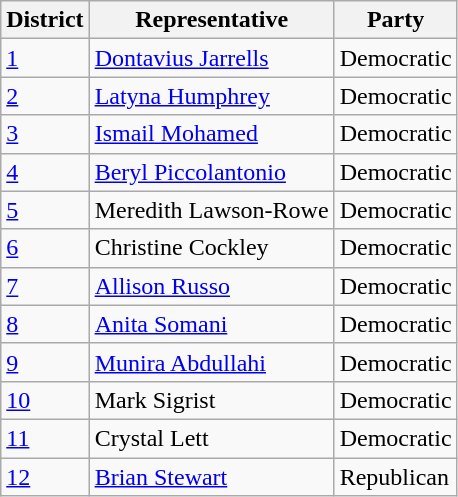<table class="wikitable">
<tr>
<th>District</th>
<th>Representative</th>
<th>Party</th>
</tr>
<tr>
<td><a href='#'>1</a></td>
<td><a href='#'>Dontavius Jarrells</a></td>
<td>Democratic</td>
</tr>
<tr>
<td><a href='#'>2</a></td>
<td><a href='#'>Latyna Humphrey</a></td>
<td>Democratic</td>
</tr>
<tr>
<td><a href='#'>3</a></td>
<td><a href='#'>Ismail Mohamed</a></td>
<td>Democratic</td>
</tr>
<tr>
<td><a href='#'>4</a></td>
<td><a href='#'>Beryl Piccolantonio</a></td>
<td>Democratic</td>
</tr>
<tr>
<td><a href='#'>5</a></td>
<td>Meredith Lawson-Rowe</td>
<td>Democratic</td>
</tr>
<tr>
<td><a href='#'>6</a></td>
<td>Christine Cockley</td>
<td>Democratic</td>
</tr>
<tr>
<td><a href='#'>7</a></td>
<td><a href='#'>Allison Russo</a></td>
<td>Democratic</td>
</tr>
<tr>
<td><a href='#'>8</a></td>
<td><a href='#'>Anita Somani</a></td>
<td>Democratic</td>
</tr>
<tr>
<td><a href='#'>9</a></td>
<td><a href='#'>Munira Abdullahi</a></td>
<td>Democratic</td>
</tr>
<tr>
<td><a href='#'>10</a></td>
<td>Mark Sigrist</td>
<td>Democratic</td>
</tr>
<tr>
<td><a href='#'>11</a></td>
<td>Crystal Lett</td>
<td>Democratic</td>
</tr>
<tr>
<td><a href='#'>12</a></td>
<td><a href='#'>Brian Stewart</a></td>
<td>Republican</td>
</tr>
</table>
